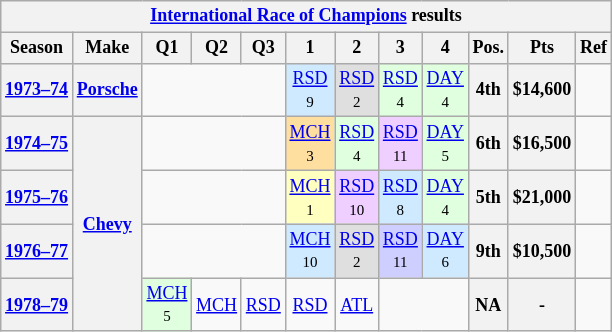<table class="wikitable" style="text-align:center; font-size:75%">
<tr>
<th colspan=12><a href='#'>International Race of Champions</a> results</th>
</tr>
<tr>
<th>Season</th>
<th>Make</th>
<th>Q1</th>
<th>Q2</th>
<th>Q3</th>
<th>1</th>
<th>2</th>
<th>3</th>
<th>4</th>
<th>Pos.</th>
<th>Pts</th>
<th>Ref</th>
</tr>
<tr>
<th><a href='#'>1973–74</a></th>
<th><a href='#'>Porsche</a></th>
<td colspan=3></td>
<td style="background:#CFEAFF;"><a href='#'>RSD</a><br><small>9</small></td>
<td style="background:#DFDFDF;"><a href='#'>RSD</a><br><small>2</small></td>
<td style="background:#DFFFDF;"><a href='#'>RSD</a><br><small>4</small></td>
<td style="background:#DFFFDF;"><a href='#'>DAY</a><br><small>4</small></td>
<th>4th</th>
<th>$14,600</th>
<td></td>
</tr>
<tr>
<th><a href='#'>1974–75</a></th>
<th rowspan=4><a href='#'>Chevy</a></th>
<td colspan=3></td>
<td style="background:#FFDF9F;"><a href='#'>MCH</a><br><small>3</small></td>
<td style="background:#DFFFDF;"><a href='#'>RSD</a><br><small>4</small></td>
<td style="background:#EFCFFF;"><a href='#'>RSD</a><br><small>11</small></td>
<td style="background:#DFFFDF;"><a href='#'>DAY</a><br><small>5</small></td>
<th>6th</th>
<th>$16,500</th>
<td></td>
</tr>
<tr>
<th><a href='#'>1975–76</a></th>
<td colspan=3></td>
<td style="background:#FFFFBF;"><a href='#'>MCH</a><br><small>1</small></td>
<td style="background:#EFCFFF;"><a href='#'>RSD</a><br><small>10</small></td>
<td style="background:#CFEAFF;"><a href='#'>RSD</a><br><small>8</small></td>
<td style="background:#DFFFDF;"><a href='#'>DAY</a><br><small>4</small></td>
<th>5th</th>
<th>$21,000</th>
<td></td>
</tr>
<tr>
<th><a href='#'>1976–77</a></th>
<td colspan=3></td>
<td style="background:#CFEAFF;"><a href='#'>MCH</a><br><small>10</small></td>
<td style="background:#DFDFDF;"><a href='#'>RSD</a><br><small>2</small></td>
<td style="background:#CFCFFF;"><a href='#'>RSD</a><br><small>11</small></td>
<td style="background:#CFEAFF;"><a href='#'>DAY</a><br><small>6</small></td>
<th>9th</th>
<th>$10,500</th>
<td></td>
</tr>
<tr>
<th><a href='#'>1978–79</a></th>
<td style="background:#DFFFDF;"><a href='#'>MCH</a><br><small>5</small></td>
<td><a href='#'>MCH</a></td>
<td><a href='#'>RSD</a></td>
<td><a href='#'>RSD</a></td>
<td><a href='#'>ATL</a></td>
<td colspan=2></td>
<th>NA</th>
<th>-</th>
<td></td>
</tr>
</table>
